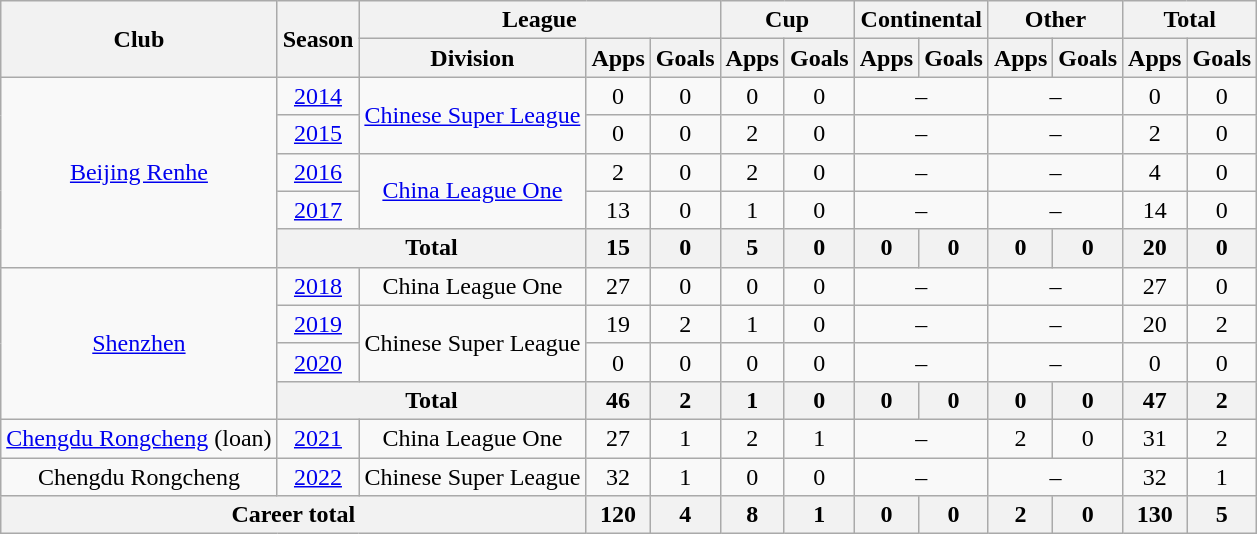<table class="wikitable" style="text-align: center">
<tr>
<th rowspan="2">Club</th>
<th rowspan="2">Season</th>
<th colspan="3">League</th>
<th colspan="2">Cup</th>
<th colspan="2">Continental</th>
<th colspan="2">Other</th>
<th colspan="2">Total</th>
</tr>
<tr>
<th>Division</th>
<th>Apps</th>
<th>Goals</th>
<th>Apps</th>
<th>Goals</th>
<th>Apps</th>
<th>Goals</th>
<th>Apps</th>
<th>Goals</th>
<th>Apps</th>
<th>Goals</th>
</tr>
<tr>
<td rowspan="5"><a href='#'>Beijing Renhe</a></td>
<td><a href='#'>2014</a></td>
<td rowspan="2"><a href='#'>Chinese Super League</a></td>
<td>0</td>
<td>0</td>
<td>0</td>
<td>0</td>
<td colspan="2">–</td>
<td colspan="2">–</td>
<td>0</td>
<td>0</td>
</tr>
<tr>
<td><a href='#'>2015</a></td>
<td>0</td>
<td>0</td>
<td>2</td>
<td>0</td>
<td colspan="2">–</td>
<td colspan="2">–</td>
<td>2</td>
<td>0</td>
</tr>
<tr>
<td><a href='#'>2016</a></td>
<td rowspan="2"><a href='#'>China League One</a></td>
<td>2</td>
<td>0</td>
<td>2</td>
<td>0</td>
<td colspan="2">–</td>
<td colspan="2">–</td>
<td>4</td>
<td>0</td>
</tr>
<tr>
<td><a href='#'>2017</a></td>
<td>13</td>
<td>0</td>
<td>1</td>
<td>0</td>
<td colspan="2">–</td>
<td colspan="2">–</td>
<td>14</td>
<td>0</td>
</tr>
<tr>
<th colspan=2>Total</th>
<th>15</th>
<th>0</th>
<th>5</th>
<th>0</th>
<th>0</th>
<th>0</th>
<th>0</th>
<th>0</th>
<th>20</th>
<th>0</th>
</tr>
<tr>
<td rowspan=4><a href='#'>Shenzhen</a></td>
<td><a href='#'>2018</a></td>
<td>China League One</td>
<td>27</td>
<td>0</td>
<td>0</td>
<td>0</td>
<td colspan="2">–</td>
<td colspan="2">–</td>
<td>27</td>
<td>0</td>
</tr>
<tr>
<td><a href='#'>2019</a></td>
<td rowspan=2>Chinese Super League</td>
<td>19</td>
<td>2</td>
<td>1</td>
<td>0</td>
<td colspan="2">–</td>
<td colspan="2">–</td>
<td>20</td>
<td>2</td>
</tr>
<tr>
<td><a href='#'>2020</a></td>
<td>0</td>
<td>0</td>
<td>0</td>
<td>0</td>
<td colspan="2">–</td>
<td colspan="2">–</td>
<td>0</td>
<td>0</td>
</tr>
<tr>
<th colspan=2>Total</th>
<th>46</th>
<th>2</th>
<th>1</th>
<th>0</th>
<th>0</th>
<th>0</th>
<th>0</th>
<th>0</th>
<th>47</th>
<th>2</th>
</tr>
<tr>
<td><a href='#'>Chengdu Rongcheng</a> (loan)</td>
<td><a href='#'>2021</a></td>
<td>China League One</td>
<td>27</td>
<td>1</td>
<td>2</td>
<td>1</td>
<td colspan="2">–</td>
<td>2</td>
<td>0</td>
<td>31</td>
<td>2</td>
</tr>
<tr>
<td>Chengdu Rongcheng</td>
<td><a href='#'>2022</a></td>
<td>Chinese Super League</td>
<td>32</td>
<td>1</td>
<td>0</td>
<td>0</td>
<td colspan="2">–</td>
<td colspan="2">–</td>
<td>32</td>
<td>1</td>
</tr>
<tr>
<th colspan=3>Career total</th>
<th>120</th>
<th>4</th>
<th>8</th>
<th>1</th>
<th>0</th>
<th>0</th>
<th>2</th>
<th>0</th>
<th>130</th>
<th>5</th>
</tr>
</table>
